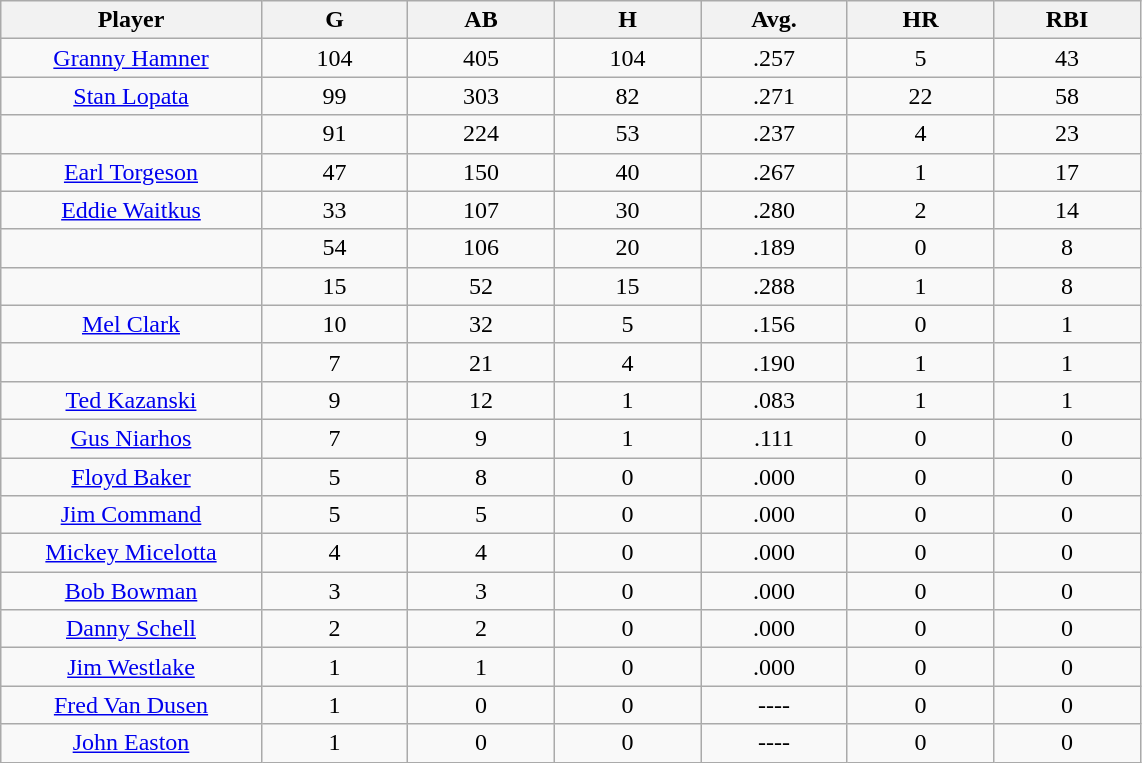<table class="wikitable sortable">
<tr>
<th bgcolor="#DDDDFF" width="16%">Player</th>
<th bgcolor="#DDDDFF" width="9%">G</th>
<th bgcolor="#DDDDFF" width="9%">AB</th>
<th bgcolor="#DDDDFF" width="9%">H</th>
<th bgcolor="#DDDDFF" width="9%">Avg.</th>
<th bgcolor="#DDDDFF" width="9%">HR</th>
<th bgcolor="#DDDDFF" width="9%">RBI</th>
</tr>
<tr align="center">
<td><a href='#'>Granny Hamner</a></td>
<td>104</td>
<td>405</td>
<td>104</td>
<td>.257</td>
<td>5</td>
<td>43</td>
</tr>
<tr align=center>
<td><a href='#'>Stan Lopata</a></td>
<td>99</td>
<td>303</td>
<td>82</td>
<td>.271</td>
<td>22</td>
<td>58</td>
</tr>
<tr align=center>
<td></td>
<td>91</td>
<td>224</td>
<td>53</td>
<td>.237</td>
<td>4</td>
<td>23</td>
</tr>
<tr align="center">
<td><a href='#'>Earl Torgeson</a></td>
<td>47</td>
<td>150</td>
<td>40</td>
<td>.267</td>
<td>1</td>
<td>17</td>
</tr>
<tr align=center>
<td><a href='#'>Eddie Waitkus</a></td>
<td>33</td>
<td>107</td>
<td>30</td>
<td>.280</td>
<td>2</td>
<td>14</td>
</tr>
<tr align=center>
<td></td>
<td>54</td>
<td>106</td>
<td>20</td>
<td>.189</td>
<td>0</td>
<td>8</td>
</tr>
<tr align="center">
<td></td>
<td>15</td>
<td>52</td>
<td>15</td>
<td>.288</td>
<td>1</td>
<td>8</td>
</tr>
<tr align="center">
<td><a href='#'>Mel Clark</a></td>
<td>10</td>
<td>32</td>
<td>5</td>
<td>.156</td>
<td>0</td>
<td>1</td>
</tr>
<tr align=center>
<td></td>
<td>7</td>
<td>21</td>
<td>4</td>
<td>.190</td>
<td>1</td>
<td>1</td>
</tr>
<tr align="center">
<td><a href='#'>Ted Kazanski</a></td>
<td>9</td>
<td>12</td>
<td>1</td>
<td>.083</td>
<td>1</td>
<td>1</td>
</tr>
<tr align=center>
<td><a href='#'>Gus Niarhos</a></td>
<td>7</td>
<td>9</td>
<td>1</td>
<td>.111</td>
<td>0</td>
<td>0</td>
</tr>
<tr align=center>
<td><a href='#'>Floyd Baker</a></td>
<td>5</td>
<td>8</td>
<td>0</td>
<td>.000</td>
<td>0</td>
<td>0</td>
</tr>
<tr align=center>
<td><a href='#'>Jim Command</a></td>
<td>5</td>
<td>5</td>
<td>0</td>
<td>.000</td>
<td>0</td>
<td>0</td>
</tr>
<tr align=center>
<td><a href='#'>Mickey Micelotta</a></td>
<td>4</td>
<td>4</td>
<td>0</td>
<td>.000</td>
<td>0</td>
<td>0</td>
</tr>
<tr align=center>
<td><a href='#'>Bob Bowman</a></td>
<td>3</td>
<td>3</td>
<td>0</td>
<td>.000</td>
<td>0</td>
<td>0</td>
</tr>
<tr align=center>
<td><a href='#'>Danny Schell</a></td>
<td>2</td>
<td>2</td>
<td>0</td>
<td>.000</td>
<td>0</td>
<td>0</td>
</tr>
<tr align=center>
<td><a href='#'>Jim Westlake</a></td>
<td>1</td>
<td>1</td>
<td>0</td>
<td>.000</td>
<td>0</td>
<td>0</td>
</tr>
<tr align=center>
<td><a href='#'>Fred Van Dusen</a></td>
<td>1</td>
<td>0</td>
<td>0</td>
<td>----</td>
<td>0</td>
<td>0</td>
</tr>
<tr align=center>
<td><a href='#'>John Easton</a></td>
<td>1</td>
<td>0</td>
<td>0</td>
<td>----</td>
<td>0</td>
<td>0</td>
</tr>
</table>
